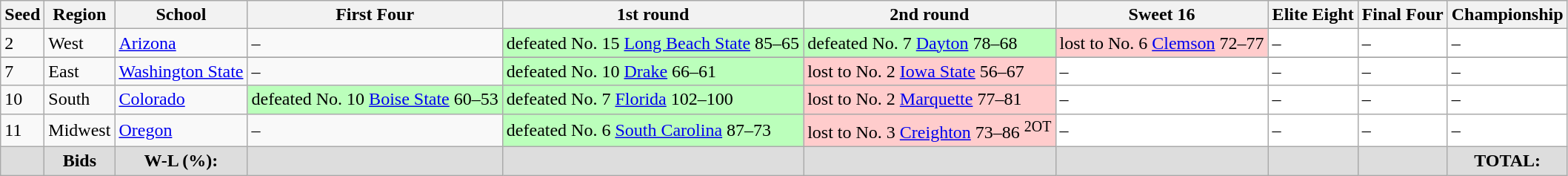<table class="sortable wikitable" style="white-space:nowrap; font-size:100%;">
<tr>
<th>Seed</th>
<th>Region</th>
<th>School</th>
<th>First Four</th>
<th>1st round</th>
<th>2nd round</th>
<th>Sweet 16</th>
<th>Elite Eight</th>
<th>Final Four</th>
<th>Championship</th>
</tr>
<tr>
<td>2</td>
<td>West</td>
<td><a href='#'>Arizona</a></td>
<td>–</td>
<td style="background:#bfb;">defeated No. 15 <a href='#'>Long Beach State</a> 85–65</td>
<td style="background:#bfb;">defeated No. 7 <a href='#'>Dayton</a> 78–68</td>
<td style="background:#FCC;">lost to No. 6 <a href='#'>Clemson</a> 72–77</td>
<td style="background:#FFF;">–</td>
<td style="background:#FFF;">–</td>
<td style="background:#FFF;">–</td>
</tr>
<tr>
</tr>
<tr>
<td>7</td>
<td>East</td>
<td><a href='#'>Washington State</a></td>
<td>–</td>
<td style="background:#bfb;">defeated No. 10 <a href='#'>Drake</a> 66–61</td>
<td style="background:#fcc;">lost to No. 2 <a href='#'>Iowa State</a> 56–67</td>
<td style="background:#FFF;">–</td>
<td style="background:#FFF;">–</td>
<td style="background:#FFF;">–</td>
<td style="background:#FFF;">–</td>
</tr>
<tr>
<td>10</td>
<td>South</td>
<td><a href='#'>Colorado</a></td>
<td style="background:#bfb;">defeated No. 10 <a href='#'>Boise State</a> 60–53</td>
<td style="background:#bfb;">defeated No. 7 <a href='#'>Florida</a> 102–100</td>
<td style="background:#fcc;">lost to No. 2 <a href='#'>Marquette</a> 77–81</td>
<td style="background:#FFF;">–</td>
<td style="background:#FFF;">–</td>
<td style="background:#FFF;">–</td>
<td style="background:#FFF;">–</td>
</tr>
<tr>
<td>11</td>
<td>Midwest</td>
<td><a href='#'>Oregon</a></td>
<td>–</td>
<td style="background:#bfb;">defeated No. 6 <a href='#'>South Carolina</a> 87–73</td>
<td style="background:#fcc;">lost to No. 3 <a href='#'>Creighton</a> 73–86 <sup>2OT</sup></td>
<td style="background:#FFF;">–</td>
<td style="background:#FFF;">–</td>
<td style="background:#FFF;">–</td>
<td style="background:#FFF;">–</td>
</tr>
<tr class="sortbottom" style="text-align:center; background:#ddd;">
<td></td>
<td><strong>Bids</strong></td>
<td><strong>W-L (%):</strong></td>
<td></td>
<td></td>
<td></td>
<td></td>
<td></td>
<td></td>
<td><strong>TOTAL:</strong> </td>
</tr>
</table>
